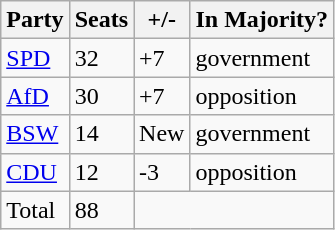<table class="wikitable floatright">
<tr>
<th>Party</th>
<th>Seats</th>
<th>+/-</th>
<th>In Majority?</th>
</tr>
<tr>
<td> <a href='#'>SPD</a></td>
<td>32</td>
<td>+7 </td>
<td>government</td>
</tr>
<tr>
<td> <a href='#'>AfD</a></td>
<td>30</td>
<td>+7</td>
<td>opposition</td>
</tr>
<tr>
<td> <a href='#'>BSW</a></td>
<td>14</td>
<td>New</td>
<td>government</td>
</tr>
<tr>
<td> <a href='#'>CDU</a></td>
<td>12</td>
<td>-3 </td>
<td>opposition</td>
</tr>
<tr>
<td>Total</td>
<td>88</td>
</tr>
</table>
